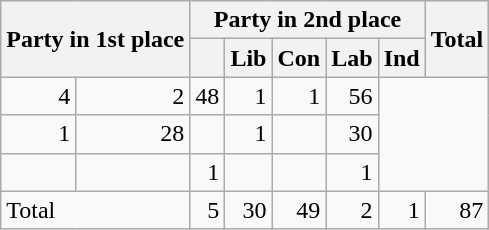<table class="wikitable" style="text-align:right;">
<tr>
<th rowspan="2" colspan="2" style="text-align:left;">Party in 1st place</th>
<th colspan="5">Party in 2nd place</th>
<th rowspan="2">Total</th>
</tr>
<tr>
<th></th>
<th>Lib</th>
<th>Con</th>
<th>Lab</th>
<th>Ind</th>
</tr>
<tr>
<td>4</td>
<td>2</td>
<td>48</td>
<td>1</td>
<td>1</td>
<td>56</td>
</tr>
<tr>
<td>1</td>
<td>28</td>
<td></td>
<td>1</td>
<td></td>
<td>30</td>
</tr>
<tr>
<td></td>
<td></td>
<td>1</td>
<td></td>
<td></td>
<td>1</td>
</tr>
<tr>
<td colspan="2" style="text-align:left;">Total</td>
<td>5</td>
<td>30</td>
<td>49</td>
<td>2</td>
<td>1</td>
<td>87</td>
</tr>
</table>
